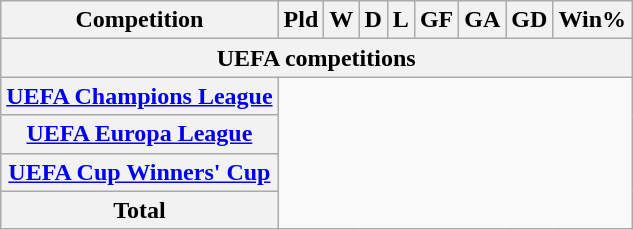<table class="wikitable plainrowheaders" style="text-align:center">
<tr>
<th scope="col">Competition</th>
<th scope="col">Pld</th>
<th scope="col">W</th>
<th scope="col">D</th>
<th scope="col">L</th>
<th scope="col">GF</th>
<th scope="col">GA</th>
<th scope="col">GD</th>
<th scope="col">Win%</th>
</tr>
<tr>
<th colspan="9">UEFA competitions</th>
</tr>
<tr>
<th scope="row" align=left><a href='#'>UEFA Champions League</a><br></th>
</tr>
<tr>
<th scope="row" align=left><a href='#'>UEFA Europa League</a><br></th>
</tr>
<tr>
<th scope="row" align=left><a href='#'>UEFA Cup Winners' Cup</a><br></th>
</tr>
<tr>
<th>Total<br></th>
</tr>
</table>
